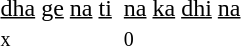<table>
<tr>
<td><u>dha</u></td>
<td><u>ge</u></td>
<td><u>na</u></td>
<td><u>ti</u></td>
<td></td>
<td><u>na</u></td>
<td><u>ka</u></td>
<td><u>dhi</u></td>
<td><u>na</u></td>
<td></td>
</tr>
<tr>
<td><sup>x</sup></td>
<td></td>
<td></td>
<td></td>
<td></td>
<td><sup>0</sup></td>
<td></td>
<td></td>
<td></td>
<td></td>
</tr>
</table>
